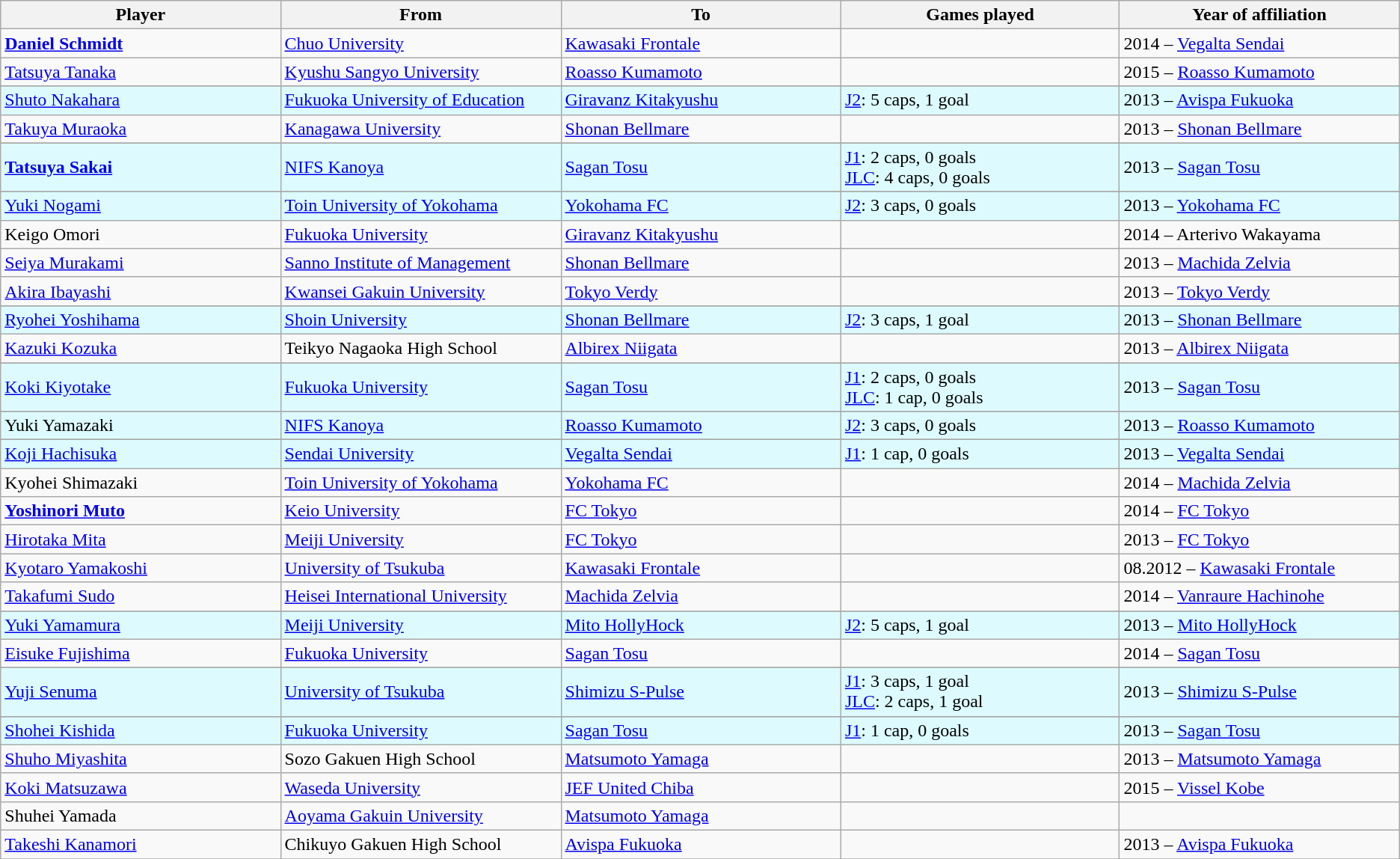<table class="wikitable sortable mw-collapsible" style="text-align:left;">
<tr>
<th width=250px>Player</th>
<th width=250px>From</th>
<th width=250px>To</th>
<th width=250px>Games played</th>
<th width=250px>Year of affiliation</th>
</tr>
<tr>
<td><strong><a href='#'>Daniel Schmidt</a></strong></td>
<td><a href='#'>Chuo University</a></td>
<td><a href='#'>Kawasaki Frontale</a></td>
<td></td>
<td>2014 – <a href='#'>Vegalta Sendai</a></td>
</tr>
<tr>
<td><a href='#'>Tatsuya Tanaka</a></td>
<td><a href='#'>Kyushu Sangyo University</a></td>
<td><a href='#'>Roasso Kumamoto</a></td>
<td></td>
<td>2015 – <a href='#'>Roasso Kumamoto</a></td>
</tr>
<tr>
</tr>
<tr style="background:#DDFBFF;">
<td><a href='#'>Shuto Nakahara</a></td>
<td><a href='#'>Fukuoka University of Education</a></td>
<td><a href='#'>Giravanz Kitakyushu</a></td>
<td><a href='#'>J2</a>: 5 caps, 1 goal</td>
<td>2013 – <a href='#'>Avispa Fukuoka</a></td>
</tr>
<tr>
<td><a href='#'>Takuya Muraoka</a></td>
<td><a href='#'>Kanagawa University</a></td>
<td><a href='#'>Shonan Bellmare</a></td>
<td></td>
<td>2013 – <a href='#'>Shonan Bellmare</a></td>
</tr>
<tr>
</tr>
<tr style="background:#DDFBFF;">
<td><strong><a href='#'>Tatsuya Sakai</a></strong></td>
<td><a href='#'>NIFS Kanoya</a></td>
<td><a href='#'>Sagan Tosu</a></td>
<td><a href='#'>J1</a>: 2 caps, 0 goals <br> <a href='#'>JLC</a>: 4 caps, 0 goals</td>
<td>2013 – <a href='#'>Sagan Tosu</a></td>
</tr>
<tr>
</tr>
<tr style="background:#DDFBFF;">
<td><a href='#'>Yuki Nogami</a></td>
<td><a href='#'>Toin University of Yokohama</a></td>
<td><a href='#'>Yokohama FC</a></td>
<td><a href='#'>J2</a>: 3 caps, 0 goals</td>
<td>2013 – <a href='#'>Yokohama FC</a></td>
</tr>
<tr>
<td>Keigo Omori</td>
<td><a href='#'>Fukuoka University</a></td>
<td><a href='#'>Giravanz Kitakyushu</a></td>
<td></td>
<td>2014 – Arterivo Wakayama</td>
</tr>
<tr>
<td><a href='#'>Seiya Murakami</a></td>
<td><a href='#'>Sanno Institute of Management</a></td>
<td><a href='#'>Shonan Bellmare</a></td>
<td></td>
<td>2013 – <a href='#'>Machida Zelvia</a></td>
</tr>
<tr>
<td><a href='#'>Akira Ibayashi</a></td>
<td><a href='#'>Kwansei Gakuin University</a></td>
<td><a href='#'>Tokyo Verdy</a></td>
<td></td>
<td>2013 – <a href='#'>Tokyo Verdy</a></td>
</tr>
<tr>
</tr>
<tr style="background:#DDFBFF;">
<td><a href='#'>Ryohei Yoshihama</a></td>
<td><a href='#'>Shoin University</a></td>
<td><a href='#'>Shonan Bellmare</a></td>
<td><a href='#'>J2</a>: 3 caps, 1 goal</td>
<td>2013 – <a href='#'>Shonan Bellmare</a></td>
</tr>
<tr>
<td><a href='#'>Kazuki Kozuka</a></td>
<td>Teikyo Nagaoka High School</td>
<td><a href='#'>Albirex Niigata</a></td>
<td></td>
<td>2013 – <a href='#'>Albirex Niigata</a></td>
</tr>
<tr>
</tr>
<tr style="background:#DDFBFF;">
<td><a href='#'>Koki Kiyotake</a></td>
<td><a href='#'>Fukuoka University</a></td>
<td><a href='#'>Sagan Tosu</a></td>
<td><a href='#'>J1</a>: 2 caps, 0 goals <br> <a href='#'>JLC</a>: 1 cap, 0 goals</td>
<td>2013 – <a href='#'>Sagan Tosu</a></td>
</tr>
<tr>
</tr>
<tr style="background:#DDFBFF;">
<td>Yuki Yamazaki</td>
<td><a href='#'>NIFS Kanoya</a></td>
<td><a href='#'>Roasso Kumamoto</a></td>
<td><a href='#'>J2</a>: 3 caps, 0 goals</td>
<td>2013 – <a href='#'>Roasso Kumamoto</a></td>
</tr>
<tr>
</tr>
<tr style="background:#DDFBFF;">
<td><a href='#'>Koji Hachisuka</a></td>
<td><a href='#'>Sendai University</a></td>
<td><a href='#'>Vegalta Sendai</a></td>
<td><a href='#'>J1</a>: 1 cap, 0 goals</td>
<td>2013 – <a href='#'>Vegalta Sendai</a></td>
</tr>
<tr>
<td>Kyohei Shimazaki</td>
<td><a href='#'>Toin University of Yokohama</a></td>
<td><a href='#'>Yokohama FC</a></td>
<td></td>
<td>2014 – <a href='#'>Machida Zelvia</a></td>
</tr>
<tr>
<td><strong><a href='#'>Yoshinori Muto</a></strong></td>
<td><a href='#'>Keio University</a></td>
<td><a href='#'>FC Tokyo</a></td>
<td></td>
<td>2014 – <a href='#'>FC Tokyo</a></td>
</tr>
<tr>
<td><a href='#'>Hirotaka Mita</a></td>
<td><a href='#'>Meiji University</a></td>
<td><a href='#'>FC Tokyo</a></td>
<td></td>
<td>2013 – <a href='#'>FC Tokyo</a></td>
</tr>
<tr>
<td><a href='#'>Kyotaro Yamakoshi</a></td>
<td><a href='#'>University of Tsukuba</a></td>
<td><a href='#'>Kawasaki Frontale</a></td>
<td></td>
<td>08.2012 – <a href='#'>Kawasaki Frontale</a></td>
</tr>
<tr>
<td><a href='#'>Takafumi Sudo</a></td>
<td><a href='#'>Heisei International University</a></td>
<td><a href='#'>Machida Zelvia</a></td>
<td></td>
<td>2014 – <a href='#'>Vanraure Hachinohe</a></td>
</tr>
<tr>
</tr>
<tr style="background:#DDFBFF;">
<td><a href='#'>Yuki Yamamura</a></td>
<td><a href='#'>Meiji University</a></td>
<td><a href='#'>Mito HollyHock</a></td>
<td><a href='#'>J2</a>: 5 caps, 1 goal</td>
<td>2013 – <a href='#'>Mito HollyHock</a></td>
</tr>
<tr>
<td><a href='#'>Eisuke Fujishima</a></td>
<td><a href='#'>Fukuoka University</a></td>
<td><a href='#'>Sagan Tosu</a></td>
<td></td>
<td>2014 – <a href='#'>Sagan Tosu</a></td>
</tr>
<tr>
</tr>
<tr style="background:#DDFBFF;">
<td><a href='#'>Yuji Senuma</a></td>
<td><a href='#'>University of Tsukuba</a></td>
<td><a href='#'>Shimizu S-Pulse</a></td>
<td><a href='#'>J1</a>: 3 caps, 1 goal <br> <a href='#'>JLC</a>: 2 caps, 1 goal</td>
<td>2013 – <a href='#'>Shimizu S-Pulse</a></td>
</tr>
<tr>
</tr>
<tr style="background:#DDFBFF;">
<td><a href='#'>Shohei Kishida</a></td>
<td><a href='#'>Fukuoka University</a></td>
<td><a href='#'>Sagan Tosu</a></td>
<td><a href='#'>J1</a>: 1 cap, 0 goals</td>
<td>2013 – <a href='#'>Sagan Tosu</a></td>
</tr>
<tr>
<td><a href='#'>Shuho Miyashita</a></td>
<td>Sozo Gakuen High School</td>
<td><a href='#'>Matsumoto Yamaga</a></td>
<td></td>
<td>2013 – <a href='#'>Matsumoto Yamaga</a></td>
</tr>
<tr>
<td><a href='#'>Koki Matsuzawa</a></td>
<td><a href='#'>Waseda University</a></td>
<td><a href='#'>JEF United Chiba</a></td>
<td></td>
<td>2015 – <a href='#'>Vissel Kobe</a></td>
</tr>
<tr>
<td>Shuhei Yamada</td>
<td><a href='#'>Aoyama Gakuin University</a></td>
<td><a href='#'>Matsumoto Yamaga</a></td>
<td></td>
<td></td>
</tr>
<tr>
<td><a href='#'>Takeshi Kanamori</a></td>
<td>Chikuyo Gakuen High School</td>
<td><a href='#'>Avispa Fukuoka</a></td>
<td></td>
<td>2013 – <a href='#'>Avispa Fukuoka</a></td>
</tr>
<tr>
</tr>
</table>
